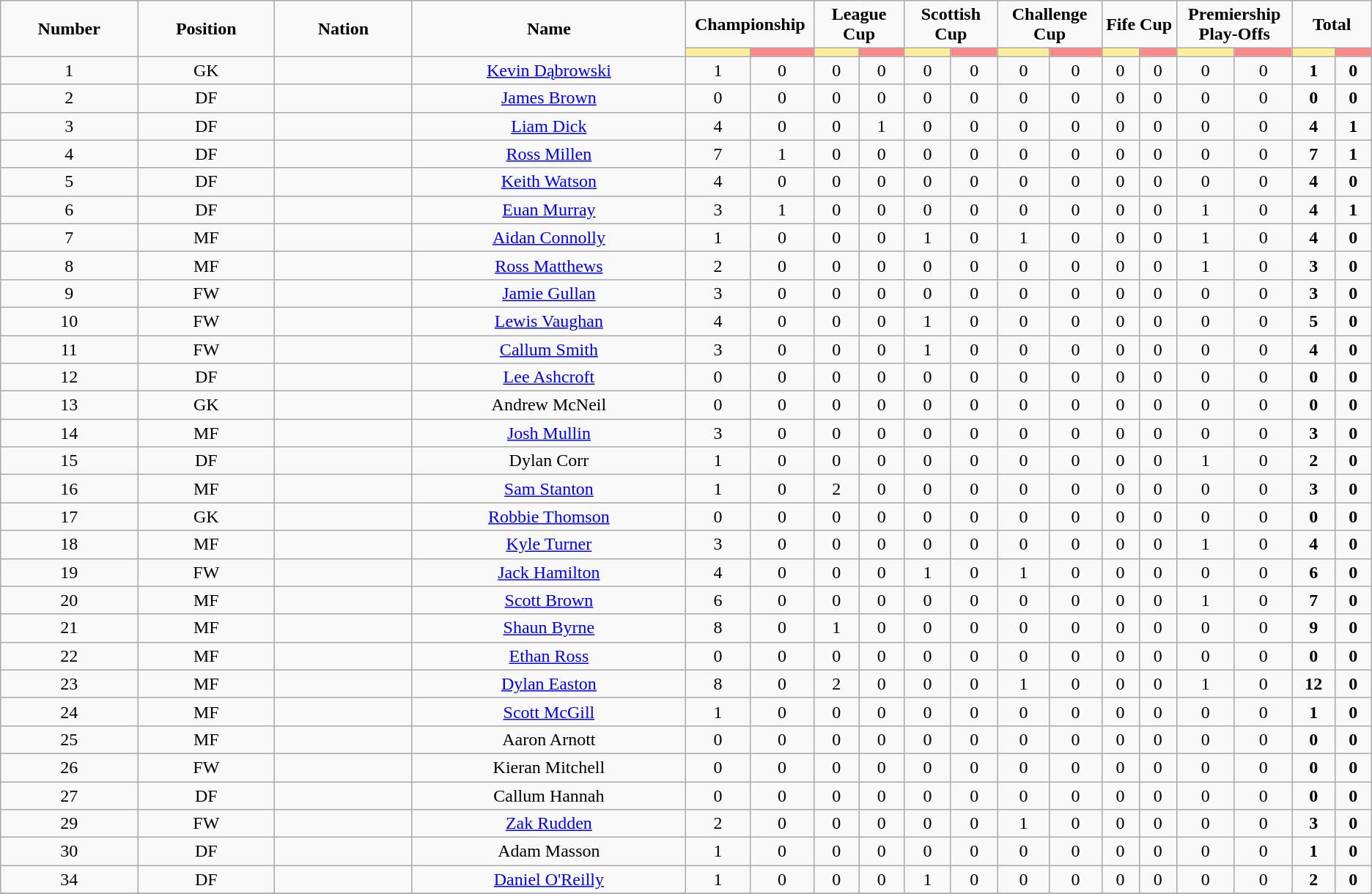<table class="wikitable" style="font-size: 100%; text-align: center;">
<tr>
<td rowspan="2" width="10%" align="center"><strong>Number</strong></td>
<td rowspan="2" width="10%" align="center"><strong>Position</strong></td>
<td rowspan="2" width="10%" align="center"><strong>Nation</strong></td>
<td rowspan="2" width="20%" align="center"><strong>Name</strong></td>
<td colspan="2" align="center"><strong>Championship</strong></td>
<td colspan="2" align="center"><strong>League Cup</strong></td>
<td colspan="2" align="center"><strong>Scottish Cup</strong></td>
<td colspan="2" align="center"><strong>Challenge Cup</strong></td>
<td colspan="2" align="center"><strong>Fife Cup</strong></td>
<td colspan="2" align="center"><strong>Premiership Play-Offs</strong></td>
<td colspan="2" align="center"><strong>Total </strong></td>
</tr>
<tr>
<th width=60 style="background: #FFEE99"></th>
<th width=60 style="background: #FF8888"></th>
<th width=60 style="background: #FFEE99"></th>
<th width=60 style="background: #FF8888"></th>
<th width=60 style="background: #FFEE99"></th>
<th width=60 style="background: #FF8888"></th>
<th width=60 style="background: #FFEE99"></th>
<th width=60 style="background: #FF8888"></th>
<th width=60 style="background: #FFEE99"></th>
<th width=60 style="background: #FF8888"></th>
<th width=60 style="background: #FFEE99"></th>
<th width=60 style="background: #FF8888"></th>
<th width=60 style="background: #FFEE99"></th>
<th width=60 style="background: #FF8888"></th>
</tr>
<tr>
<td>1</td>
<td>GK</td>
<td></td>
<td><a href='#'>Kevin Dąbrowski</a></td>
<td>1</td>
<td>0</td>
<td>0</td>
<td>0</td>
<td>0</td>
<td>0</td>
<td>0</td>
<td>0</td>
<td>0</td>
<td>0</td>
<td>0</td>
<td>0</td>
<td><strong>1</strong></td>
<td><strong>0</strong></td>
</tr>
<tr>
<td>2</td>
<td>DF</td>
<td></td>
<td><a href='#'>James Brown</a></td>
<td>0</td>
<td>0</td>
<td>0</td>
<td>0</td>
<td>0</td>
<td>0</td>
<td>0</td>
<td>0</td>
<td>0</td>
<td>0</td>
<td>0</td>
<td>0</td>
<td><strong>0</strong></td>
<td><strong>0</strong></td>
</tr>
<tr>
<td>3</td>
<td>DF</td>
<td></td>
<td><a href='#'>Liam Dick</a></td>
<td>4</td>
<td>0</td>
<td>0</td>
<td>1</td>
<td>0</td>
<td>0</td>
<td>0</td>
<td>0</td>
<td>0</td>
<td>0</td>
<td>0</td>
<td>0</td>
<td><strong>4</strong></td>
<td><strong>1</strong></td>
</tr>
<tr>
<td>4</td>
<td>DF</td>
<td></td>
<td><a href='#'>Ross Millen</a></td>
<td>7</td>
<td>1</td>
<td>0</td>
<td>0</td>
<td>0</td>
<td>0</td>
<td>0</td>
<td>0</td>
<td>0</td>
<td>0</td>
<td>0</td>
<td>0</td>
<td><strong>7</strong></td>
<td><strong>1</strong></td>
</tr>
<tr>
<td>5</td>
<td>DF</td>
<td></td>
<td><a href='#'>Keith Watson</a></td>
<td>4</td>
<td>0</td>
<td>0</td>
<td>0</td>
<td>0</td>
<td>0</td>
<td>0</td>
<td>0</td>
<td>0</td>
<td>0</td>
<td>0</td>
<td>0</td>
<td><strong>4</strong></td>
<td><strong>0</strong></td>
</tr>
<tr>
<td>6</td>
<td>DF</td>
<td></td>
<td><a href='#'>Euan Murray</a></td>
<td>3</td>
<td>1</td>
<td>0</td>
<td>0</td>
<td>0</td>
<td>0</td>
<td>0</td>
<td>0</td>
<td>0</td>
<td>0</td>
<td>1</td>
<td>0</td>
<td><strong>4</strong></td>
<td><strong>1</strong></td>
</tr>
<tr>
<td>7</td>
<td>MF</td>
<td></td>
<td><a href='#'>Aidan Connolly</a></td>
<td>1</td>
<td>0</td>
<td>0</td>
<td>0</td>
<td>1</td>
<td>0</td>
<td>1</td>
<td>0</td>
<td>0</td>
<td>0</td>
<td>1</td>
<td>0</td>
<td><strong>4</strong></td>
<td><strong>0</strong></td>
</tr>
<tr>
<td>8</td>
<td>MF</td>
<td></td>
<td><a href='#'>Ross Matthews</a></td>
<td>2</td>
<td>0</td>
<td>0</td>
<td>0</td>
<td>0</td>
<td>0</td>
<td>0</td>
<td>0</td>
<td>0</td>
<td>0</td>
<td>1</td>
<td>0</td>
<td><strong>3</strong></td>
<td><strong>0</strong></td>
</tr>
<tr>
<td>9</td>
<td>FW</td>
<td></td>
<td><a href='#'>Jamie Gullan</a></td>
<td>3</td>
<td>0</td>
<td>0</td>
<td>0</td>
<td>0</td>
<td>0</td>
<td>0</td>
<td>0</td>
<td>0</td>
<td>0</td>
<td>0</td>
<td>0</td>
<td><strong>3</strong></td>
<td><strong>0</strong></td>
</tr>
<tr>
<td>10</td>
<td>FW</td>
<td></td>
<td><a href='#'>Lewis Vaughan</a></td>
<td>4</td>
<td>0</td>
<td>0</td>
<td>0</td>
<td>1</td>
<td>0</td>
<td>0</td>
<td>0</td>
<td>0</td>
<td>0</td>
<td>0</td>
<td>0</td>
<td><strong>5</strong></td>
<td><strong>0</strong></td>
</tr>
<tr>
<td>11</td>
<td>FW</td>
<td></td>
<td><a href='#'>Callum Smith</a></td>
<td>3</td>
<td>0</td>
<td>0</td>
<td>0</td>
<td>1</td>
<td>0</td>
<td>0</td>
<td>0</td>
<td>0</td>
<td>0</td>
<td>0</td>
<td>0</td>
<td><strong>4</strong></td>
<td><strong>0</strong></td>
</tr>
<tr>
<td>12</td>
<td>DF</td>
<td></td>
<td><a href='#'>Lee Ashcroft</a></td>
<td>0</td>
<td>0</td>
<td>0</td>
<td>0</td>
<td>0</td>
<td>0</td>
<td>0</td>
<td>0</td>
<td>0</td>
<td>0</td>
<td>0</td>
<td>0</td>
<td><strong>0</strong></td>
<td><strong>0</strong></td>
</tr>
<tr>
<td>13</td>
<td>GK</td>
<td></td>
<td>Andrew McNeil</td>
<td>0</td>
<td>0</td>
<td>0</td>
<td>0</td>
<td>0</td>
<td>0</td>
<td>0</td>
<td>0</td>
<td>0</td>
<td>0</td>
<td>0</td>
<td>0</td>
<td><strong>0</strong></td>
<td><strong>0</strong></td>
</tr>
<tr>
<td>14</td>
<td>MF</td>
<td></td>
<td><a href='#'>Josh Mullin</a></td>
<td>3</td>
<td>0</td>
<td>0</td>
<td>0</td>
<td>0</td>
<td>0</td>
<td>0</td>
<td>0</td>
<td>0</td>
<td>0</td>
<td>0</td>
<td>0</td>
<td><strong>3</strong></td>
<td><strong>0</strong></td>
</tr>
<tr>
<td>15</td>
<td>DF</td>
<td></td>
<td>Dylan Corr</td>
<td>1</td>
<td>0</td>
<td>0</td>
<td>0</td>
<td>0</td>
<td>0</td>
<td>0</td>
<td>0</td>
<td>0</td>
<td>0</td>
<td>1</td>
<td>0</td>
<td><strong>2</strong></td>
<td><strong>0</strong></td>
</tr>
<tr>
<td>16</td>
<td>MF</td>
<td></td>
<td><a href='#'>Sam Stanton</a></td>
<td>1</td>
<td>0</td>
<td>2</td>
<td>0</td>
<td>0</td>
<td>0</td>
<td>0</td>
<td>0</td>
<td>0</td>
<td>0</td>
<td>0</td>
<td>0</td>
<td><strong>3</strong></td>
<td><strong>0</strong></td>
</tr>
<tr>
<td>17</td>
<td>GK</td>
<td></td>
<td><a href='#'>Robbie Thomson</a></td>
<td>0</td>
<td>0</td>
<td>0</td>
<td>0</td>
<td>0</td>
<td>0</td>
<td>0</td>
<td>0</td>
<td>0</td>
<td>0</td>
<td>0</td>
<td>0</td>
<td><strong>0</strong></td>
<td><strong>0</strong></td>
</tr>
<tr>
<td>18</td>
<td>MF</td>
<td></td>
<td><a href='#'>Kyle Turner</a></td>
<td>3</td>
<td>0</td>
<td>0</td>
<td>0</td>
<td>0</td>
<td>0</td>
<td>0</td>
<td>0</td>
<td>0</td>
<td>0</td>
<td>1</td>
<td>0</td>
<td><strong>4</strong></td>
<td><strong>0</strong></td>
</tr>
<tr>
<td>19</td>
<td>FW</td>
<td></td>
<td><a href='#'>Jack Hamilton</a></td>
<td>4</td>
<td>0</td>
<td>0</td>
<td>0</td>
<td>1</td>
<td>0</td>
<td>1</td>
<td>0</td>
<td>0</td>
<td>0</td>
<td>0</td>
<td>0</td>
<td><strong>6</strong></td>
<td><strong>0</strong></td>
</tr>
<tr>
<td>20</td>
<td>MF</td>
<td></td>
<td><a href='#'>Scott Brown</a></td>
<td>6</td>
<td>0</td>
<td>0</td>
<td>0</td>
<td>0</td>
<td>0</td>
<td>0</td>
<td>0</td>
<td>0</td>
<td>0</td>
<td>1</td>
<td>0</td>
<td><strong>7</strong></td>
<td><strong>0</strong></td>
</tr>
<tr>
<td>21</td>
<td>MF</td>
<td></td>
<td><a href='#'>Shaun Byrne</a></td>
<td>8</td>
<td>0</td>
<td>1</td>
<td>0</td>
<td>0</td>
<td>0</td>
<td>0</td>
<td>0</td>
<td>0</td>
<td>0</td>
<td>0</td>
<td>0</td>
<td><strong>9</strong></td>
<td><strong>0</strong></td>
</tr>
<tr>
<td>22</td>
<td>MF</td>
<td></td>
<td><a href='#'>Ethan Ross</a></td>
<td>0</td>
<td>0</td>
<td>0</td>
<td>0</td>
<td>0</td>
<td>0</td>
<td>0</td>
<td>0</td>
<td>0</td>
<td>0</td>
<td>0</td>
<td>0</td>
<td><strong>0</strong></td>
<td><strong>0</strong></td>
</tr>
<tr>
<td>23</td>
<td>MF</td>
<td></td>
<td><a href='#'>Dylan Easton</a></td>
<td>8</td>
<td>0</td>
<td>2</td>
<td>0</td>
<td>0</td>
<td>0</td>
<td>1</td>
<td>0</td>
<td>0</td>
<td>0</td>
<td>1</td>
<td>0</td>
<td><strong>12</strong></td>
<td><strong>0</strong></td>
</tr>
<tr>
<td>24</td>
<td>MF</td>
<td></td>
<td><a href='#'>Scott McGill</a></td>
<td>1</td>
<td>0</td>
<td>0</td>
<td>0</td>
<td>0</td>
<td>0</td>
<td>0</td>
<td>0</td>
<td>0</td>
<td>0</td>
<td>0</td>
<td>0</td>
<td><strong>1</strong></td>
<td><strong>0</strong></td>
</tr>
<tr>
<td>25</td>
<td>MF</td>
<td></td>
<td>Aaron Arnott</td>
<td>0</td>
<td>0</td>
<td>0</td>
<td>0</td>
<td>0</td>
<td>0</td>
<td>0</td>
<td>0</td>
<td>0</td>
<td>0</td>
<td>0</td>
<td>0</td>
<td><strong>0</strong></td>
<td><strong>0</strong></td>
</tr>
<tr>
<td>26</td>
<td>FW</td>
<td></td>
<td>Kieran Mitchell</td>
<td>0</td>
<td>0</td>
<td>0</td>
<td>0</td>
<td>0</td>
<td>0</td>
<td>0</td>
<td>0</td>
<td>0</td>
<td>0</td>
<td>0</td>
<td>0</td>
<td><strong>0</strong></td>
<td><strong>0</strong></td>
</tr>
<tr>
<td>27</td>
<td>DF</td>
<td></td>
<td>Callum Hannah</td>
<td>0</td>
<td>0</td>
<td>0</td>
<td>0</td>
<td>0</td>
<td>0</td>
<td>0</td>
<td>0</td>
<td>0</td>
<td>0</td>
<td>0</td>
<td>0</td>
<td><strong>0</strong></td>
<td><strong>0</strong></td>
</tr>
<tr>
<td>29</td>
<td>FW</td>
<td></td>
<td><a href='#'>Zak Rudden</a></td>
<td>2</td>
<td>0</td>
<td>0</td>
<td>0</td>
<td>0</td>
<td>0</td>
<td>1</td>
<td>0</td>
<td>0</td>
<td>0</td>
<td>0</td>
<td>0</td>
<td><strong>3</strong></td>
<td><strong>0</strong></td>
</tr>
<tr>
<td>30</td>
<td>DF</td>
<td></td>
<td>Adam Masson</td>
<td>1</td>
<td>0</td>
<td>0</td>
<td>0</td>
<td>0</td>
<td>0</td>
<td>0</td>
<td>0</td>
<td>0</td>
<td>0</td>
<td>0</td>
<td>0</td>
<td><strong>1</strong></td>
<td><strong>0</strong></td>
</tr>
<tr>
<td>34</td>
<td>DF</td>
<td></td>
<td><a href='#'>Daniel O'Reilly</a></td>
<td>1</td>
<td>0</td>
<td>0</td>
<td>0</td>
<td>1</td>
<td>0</td>
<td>0</td>
<td>0</td>
<td>0</td>
<td>0</td>
<td>0</td>
<td>0</td>
<td><strong>2</strong></td>
<td><strong>0</strong></td>
</tr>
<tr>
</tr>
</table>
